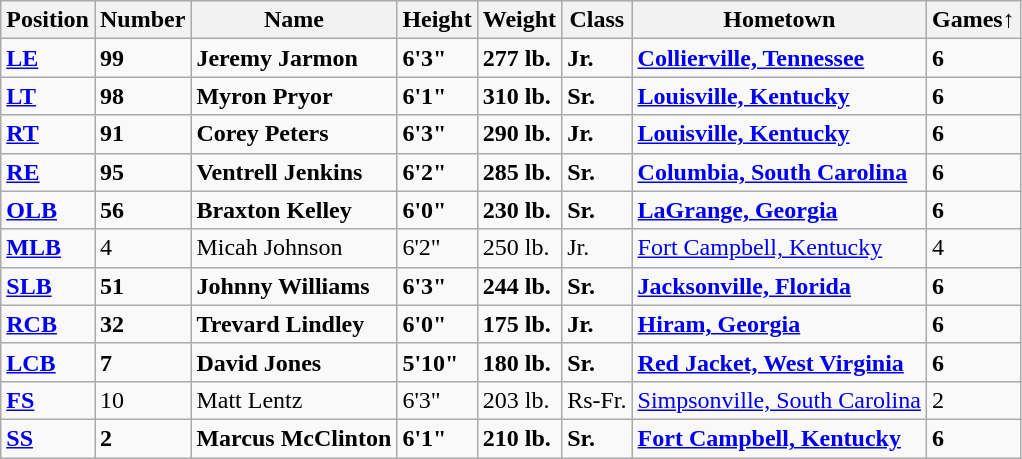<table class="wikitable">
<tr>
<th>Position</th>
<th>Number</th>
<th>Name</th>
<th>Height</th>
<th>Weight</th>
<th>Class</th>
<th>Hometown</th>
<th>Games↑</th>
</tr>
<tr>
<td><strong><a href='#'>LE</a></strong></td>
<td><strong>99</strong></td>
<td><strong>Jeremy Jarmon</strong></td>
<td><strong>6'3"</strong></td>
<td><strong>277 lb.</strong></td>
<td><strong>Jr.</strong></td>
<td><strong><a href='#'>Collierville, Tennessee</a></strong></td>
<td><strong>6</strong></td>
</tr>
<tr>
<td><strong><a href='#'>LT</a></strong></td>
<td><strong>98</strong></td>
<td><strong>Myron Pryor</strong></td>
<td><strong>6'1"</strong></td>
<td><strong>310 lb.</strong></td>
<td><strong>Sr.</strong></td>
<td><strong><a href='#'>Louisville, Kentucky</a></strong></td>
<td><strong>6</strong></td>
</tr>
<tr>
<td><strong><a href='#'>RT</a></strong></td>
<td><strong>91</strong></td>
<td><strong>Corey Peters</strong></td>
<td><strong>6'3"</strong></td>
<td><strong>290 lb.</strong></td>
<td><strong>Jr.</strong></td>
<td><strong><a href='#'>Louisville, Kentucky</a></strong></td>
<td><strong>6</strong></td>
</tr>
<tr>
<td><strong><a href='#'>RE</a></strong></td>
<td><strong>95</strong></td>
<td><strong>Ventrell Jenkins</strong></td>
<td><strong>6'2"</strong></td>
<td><strong>285 lb.</strong></td>
<td><strong>Sr.</strong></td>
<td><strong><a href='#'>Columbia, South Carolina</a></strong></td>
<td><strong>6</strong></td>
</tr>
<tr>
<td><strong><a href='#'>OLB</a></strong></td>
<td><strong>56</strong></td>
<td><strong>Braxton Kelley</strong></td>
<td><strong>6'0"</strong></td>
<td><strong>230 lb.</strong></td>
<td><strong>Sr.</strong></td>
<td><strong><a href='#'>LaGrange, Georgia</a></strong></td>
<td><strong>6</strong></td>
</tr>
<tr>
<td><strong><a href='#'>MLB</a></strong></td>
<td>4</td>
<td>Micah Johnson</td>
<td>6'2"</td>
<td>250 lb.</td>
<td>Jr.</td>
<td><a href='#'>Fort Campbell, Kentucky</a></td>
<td>4</td>
</tr>
<tr>
<td><strong><a href='#'>SLB</a></strong></td>
<td><strong>51</strong></td>
<td><strong>Johnny Williams</strong></td>
<td><strong>6'3"</strong></td>
<td><strong>244 lb.</strong></td>
<td><strong>Sr.</strong></td>
<td><strong><a href='#'>Jacksonville, Florida</a></strong></td>
<td><strong>6</strong></td>
</tr>
<tr>
<td><strong><a href='#'>RCB</a></strong></td>
<td><strong>32</strong></td>
<td><strong>Trevard Lindley</strong></td>
<td><strong>6'0"</strong></td>
<td><strong>175 lb.</strong></td>
<td><strong>Jr.</strong></td>
<td><strong><a href='#'>Hiram, Georgia</a></strong></td>
<td><strong>6</strong></td>
</tr>
<tr>
<td><strong><a href='#'>LCB</a></strong></td>
<td><strong>7</strong></td>
<td><strong>David Jones</strong></td>
<td><strong>5'10"</strong></td>
<td><strong>180 lb.</strong></td>
<td><strong>Sr.</strong></td>
<td><strong><a href='#'>Red Jacket, West Virginia</a></strong></td>
<td><strong>6</strong></td>
</tr>
<tr>
<td><strong><a href='#'>FS</a></strong></td>
<td>10</td>
<td>Matt Lentz</td>
<td>6'3"</td>
<td>203 lb.</td>
<td>Rs-Fr.</td>
<td><a href='#'>Simpsonville, South Carolina</a></td>
<td>2</td>
</tr>
<tr>
<td><strong><a href='#'>SS</a></strong></td>
<td><strong>2</strong></td>
<td><strong>Marcus McClinton</strong></td>
<td><strong>6'1"</strong></td>
<td><strong>210 lb.</strong></td>
<td><strong>Sr.</strong></td>
<td><strong><a href='#'>Fort Campbell, Kentucky</a></strong></td>
<td><strong>6</strong></td>
</tr>
</table>
